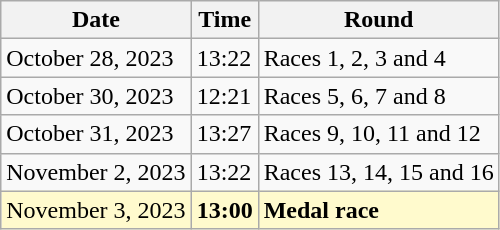<table class="wikitable">
<tr>
<th>Date</th>
<th>Time</th>
<th>Round</th>
</tr>
<tr>
<td>October 28, 2023</td>
<td>13:22</td>
<td>Races 1, 2, 3 and 4</td>
</tr>
<tr>
<td>October 30, 2023</td>
<td>12:21</td>
<td>Races 5, 6, 7 and 8</td>
</tr>
<tr>
<td>October 31, 2023</td>
<td>13:27</td>
<td>Races 9, 10, 11 and 12</td>
</tr>
<tr>
<td>November 2, 2023</td>
<td>13:22</td>
<td>Races 13, 14, 15 and 16</td>
</tr>
<tr style=background:lemonchiffon>
<td>November 3, 2023</td>
<td><strong>13:00</strong></td>
<td><strong>Medal race</strong></td>
</tr>
</table>
